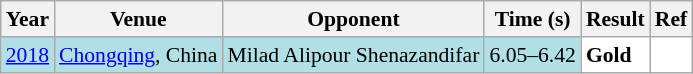<table class="sortable wikitable" style="font-size: 90%;">
<tr>
<th>Year</th>
<th>Venue</th>
<th>Opponent</th>
<th>Time (s)</th>
<th>Result</th>
<th>Ref</th>
</tr>
<tr style="background:#B0E0E6">
<td align="center"><a href='#'>2018</a></td>
<td><a href='#'>Chongqing</a>, China</td>
<td align="left"> Milad Alipour Shenazandifar</td>
<td align="left">6.05–6.42</td>
<td style="text-align:left; background:white"> <strong>Gold</strong></td>
<td style="text-align:center; background:white"></td>
</tr>
</table>
